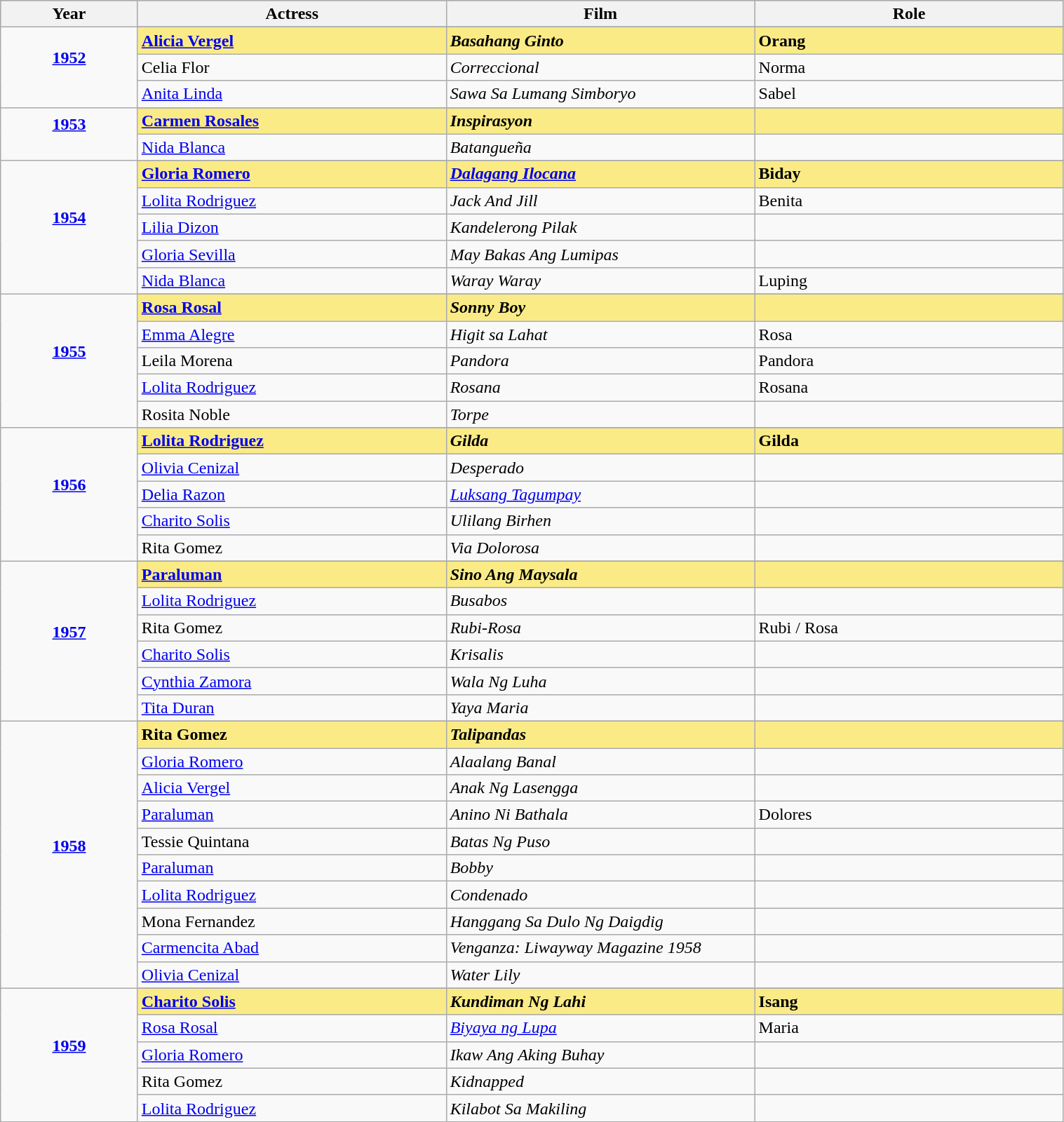<table class="wikitable" style="width:80%">
<tr bgcolor="#bebebe">
<th width="8%">Year</th>
<th width="18%">Actress</th>
<th width="18%">Film</th>
<th width="18%">Role</th>
</tr>
<tr>
<td rowspan=4 style="text-align:center"><strong><a href='#'>1952</a></strong><br> <br></td>
</tr>
<tr style="background:#FAEB86">
<td><strong><a href='#'>Alicia Vergel</a></strong></td>
<td><strong><em>Basahang Ginto</em></strong></td>
<td><strong>Orang</strong></td>
</tr>
<tr>
<td>Celia Flor</td>
<td><em>Correccional</em></td>
<td>Norma</td>
</tr>
<tr>
<td><a href='#'>Anita Linda</a></td>
<td><em>Sawa Sa Lumang Simboryo</em></td>
<td>Sabel</td>
</tr>
<tr>
<td rowspan=3 style="text-align:center"><strong><a href='#'>1953</a></strong><br> <br></td>
</tr>
<tr style="background:#FAEB86">
<td><strong><a href='#'>Carmen Rosales</a></strong></td>
<td><strong><em>Inspirasyon</em></strong></td>
<td></td>
</tr>
<tr>
<td><a href='#'>Nida Blanca</a></td>
<td><em>Batangueña</em></td>
<td></td>
</tr>
<tr>
<td rowspan=6 style="text-align:center"><strong><a href='#'>1954</a></strong><br> <br></td>
</tr>
<tr style="background:#FAEB86">
<td><strong><a href='#'>Gloria Romero</a></strong></td>
<td><strong><em><a href='#'>Dalagang Ilocana</a></em></strong></td>
<td><strong>Biday</strong></td>
</tr>
<tr>
<td><a href='#'>Lolita Rodriguez</a></td>
<td><em>Jack And Jill</em></td>
<td>Benita</td>
</tr>
<tr>
<td><a href='#'>Lilia Dizon</a></td>
<td><em>Kandelerong Pilak</em></td>
<td></td>
</tr>
<tr>
<td><a href='#'>Gloria Sevilla</a></td>
<td><em>May Bakas Ang Lumipas</em></td>
<td></td>
</tr>
<tr>
<td><a href='#'>Nida Blanca</a></td>
<td><em>Waray Waray</em></td>
<td>Luping</td>
</tr>
<tr>
<td rowspan=6 style="text-align:center"><strong><a href='#'>1955</a></strong><br> <br></td>
</tr>
<tr style="background:#FAEB86">
<td><strong><a href='#'>Rosa Rosal</a></strong></td>
<td><strong><em>Sonny Boy</em></strong></td>
<td></td>
</tr>
<tr>
<td><a href='#'>Emma Alegre</a></td>
<td><em>Higit sa Lahat</em></td>
<td>Rosa</td>
</tr>
<tr>
<td>Leila Morena</td>
<td><em>Pandora</em></td>
<td>Pandora</td>
</tr>
<tr>
<td><a href='#'>Lolita Rodriguez</a></td>
<td><em>Rosana</em></td>
<td>Rosana</td>
</tr>
<tr>
<td>Rosita Noble</td>
<td><em>Torpe</em></td>
<td></td>
</tr>
<tr>
<td rowspan=6 style="text-align:center"><strong><a href='#'>1956</a></strong><br> <br></td>
</tr>
<tr style="background:#FAEB86">
<td><strong><a href='#'>Lolita Rodriguez</a></strong></td>
<td><strong><em>Gilda</em></strong></td>
<td><strong>Gilda</strong></td>
</tr>
<tr>
<td><a href='#'>Olivia Cenizal</a></td>
<td><em>Desperado</em></td>
<td></td>
</tr>
<tr>
<td><a href='#'>Delia Razon</a></td>
<td><em><a href='#'>Luksang Tagumpay</a></em></td>
<td></td>
</tr>
<tr>
<td><a href='#'>Charito Solis</a></td>
<td><em>Ulilang Birhen</em></td>
<td></td>
</tr>
<tr>
<td>Rita Gomez</td>
<td><em>Via Dolorosa</em></td>
<td></td>
</tr>
<tr>
<td rowspan=7 style="text-align:center"><strong><a href='#'>1957</a></strong><br> <br></td>
</tr>
<tr style="background:#FAEB86">
<td><strong><a href='#'>Paraluman</a></strong></td>
<td><strong><em>Sino Ang Maysala</em></strong></td>
<td></td>
</tr>
<tr>
<td><a href='#'>Lolita Rodriguez</a></td>
<td><em>Busabos</em></td>
<td></td>
</tr>
<tr>
<td>Rita Gomez</td>
<td><em>Rubi-Rosa</em></td>
<td>Rubi / Rosa</td>
</tr>
<tr>
<td><a href='#'>Charito Solis</a></td>
<td><em>Krisalis</em></td>
<td></td>
</tr>
<tr>
<td><a href='#'>Cynthia Zamora</a></td>
<td><em>Wala Ng Luha</em></td>
<td></td>
</tr>
<tr>
<td><a href='#'>Tita Duran</a></td>
<td><em>Yaya Maria</em></td>
<td></td>
</tr>
<tr>
<td rowspan=11 style="text-align:center"><strong><a href='#'>1958</a></strong><br> <br></td>
</tr>
<tr style="background:#FAEB86">
<td><strong>Rita Gomez</strong></td>
<td><strong><em>Talipandas</em></strong></td>
<td></td>
</tr>
<tr>
<td><a href='#'>Gloria Romero</a></td>
<td><em>Alaalang Banal</em></td>
<td></td>
</tr>
<tr>
<td><a href='#'>Alicia Vergel</a></td>
<td><em>Anak Ng Lasengga</em></td>
<td></td>
</tr>
<tr>
<td><a href='#'>Paraluman</a></td>
<td><em>Anino Ni Bathala</em></td>
<td>Dolores</td>
</tr>
<tr>
<td>Tessie Quintana</td>
<td><em>Batas Ng Puso</em></td>
<td></td>
</tr>
<tr>
<td><a href='#'>Paraluman</a></td>
<td><em>Bobby</em></td>
<td></td>
</tr>
<tr>
<td><a href='#'>Lolita Rodriguez</a></td>
<td><em>Condenado</em></td>
<td></td>
</tr>
<tr>
<td>Mona Fernandez</td>
<td><em>Hanggang Sa Dulo Ng Daigdig</em></td>
<td></td>
</tr>
<tr>
<td><a href='#'>Carmencita Abad</a></td>
<td><em>Venganza: Liwayway Magazine 1958</em></td>
<td></td>
</tr>
<tr>
<td><a href='#'>Olivia Cenizal</a></td>
<td><em>Water Lily</em></td>
<td></td>
</tr>
<tr>
<td rowspan=6 style="text-align:center"><strong><a href='#'>1959</a></strong><br> <br></td>
</tr>
<tr style="background:#FAEB86">
<td><strong><a href='#'>Charito Solis</a></strong></td>
<td><strong><em>Kundiman Ng Lahi</em></strong></td>
<td><strong>Isang</strong></td>
</tr>
<tr>
<td><a href='#'>Rosa Rosal</a></td>
<td><em><a href='#'>Biyaya ng Lupa</a></em></td>
<td>Maria</td>
</tr>
<tr>
<td><a href='#'>Gloria Romero</a></td>
<td><em>Ikaw Ang Aking Buhay</em></td>
<td></td>
</tr>
<tr>
<td>Rita Gomez</td>
<td><em>Kidnapped</em></td>
<td></td>
</tr>
<tr>
<td><a href='#'>Lolita Rodriguez</a></td>
<td><em>Kilabot Sa Makiling</em></td>
<td></td>
</tr>
</table>
